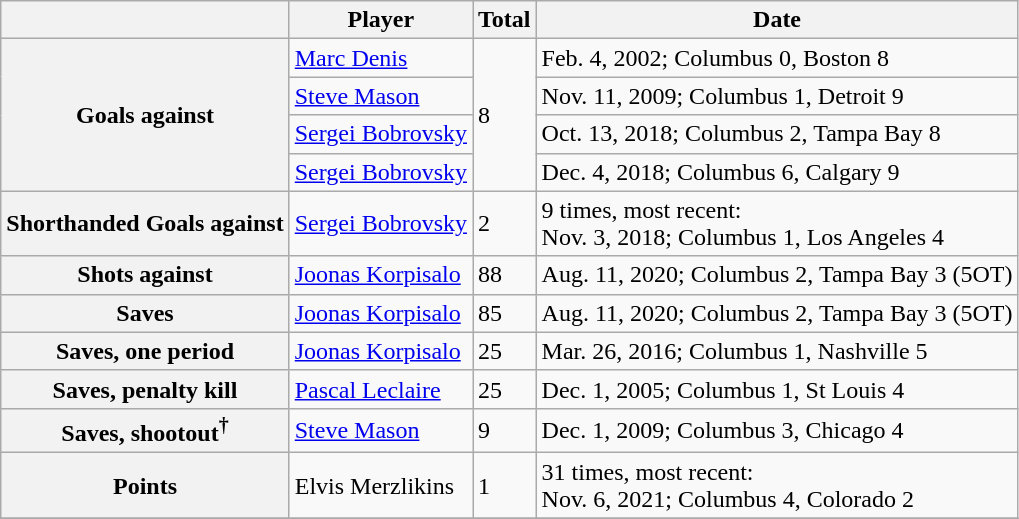<table class="wikitable">
<tr>
<th></th>
<th>Player</th>
<th>Total</th>
<th>Date</th>
</tr>
<tr>
<th rowspan="4">Goals against</th>
<td><a href='#'>Marc Denis</a></td>
<td rowspan="4">8</td>
<td>Feb. 4, 2002; Columbus 0, Boston 8</td>
</tr>
<tr>
<td><a href='#'>Steve Mason</a></td>
<td>Nov. 11, 2009; Columbus 1, Detroit 9</td>
</tr>
<tr>
<td><a href='#'>Sergei Bobrovsky</a></td>
<td>Oct. 13, 2018; Columbus 2, Tampa Bay 8</td>
</tr>
<tr>
<td><a href='#'>Sergei Bobrovsky</a></td>
<td>Dec. 4, 2018; Columbus 6, Calgary 9</td>
</tr>
<tr>
<th>Shorthanded Goals against</th>
<td><a href='#'>Sergei Bobrovsky</a></td>
<td>2</td>
<td>9 times, most recent:<br>Nov. 3, 2018; Columbus 1, Los Angeles 4</td>
</tr>
<tr>
<th>Shots against</th>
<td><a href='#'>Joonas Korpisalo</a></td>
<td>88</td>
<td>Aug. 11, 2020; Columbus 2, Tampa Bay 3 (5OT)</td>
</tr>
<tr>
<th>Saves</th>
<td><a href='#'>Joonas Korpisalo</a></td>
<td>85</td>
<td>Aug. 11, 2020; Columbus 2, Tampa Bay 3 (5OT)</td>
</tr>
<tr>
<th>Saves, one period</th>
<td><a href='#'>Joonas Korpisalo</a></td>
<td>25</td>
<td>Mar. 26, 2016; Columbus 1, Nashville 5</td>
</tr>
<tr>
<th>Saves, penalty kill</th>
<td><a href='#'>Pascal Leclaire</a></td>
<td>25</td>
<td>Dec. 1, 2005; Columbus 1, St Louis 4</td>
</tr>
<tr>
<th>Saves, shootout<sup>†</sup></th>
<td><a href='#'>Steve Mason</a></td>
<td>9</td>
<td>Dec. 1, 2009; Columbus 3, Chicago 4</td>
</tr>
<tr>
<th>Points</th>
<td>Elvis Merzlikins</td>
<td>1</td>
<td>31 times, most recent:<br>Nov. 6, 2021; Columbus 4, Colorado 2</td>
</tr>
<tr>
</tr>
</table>
